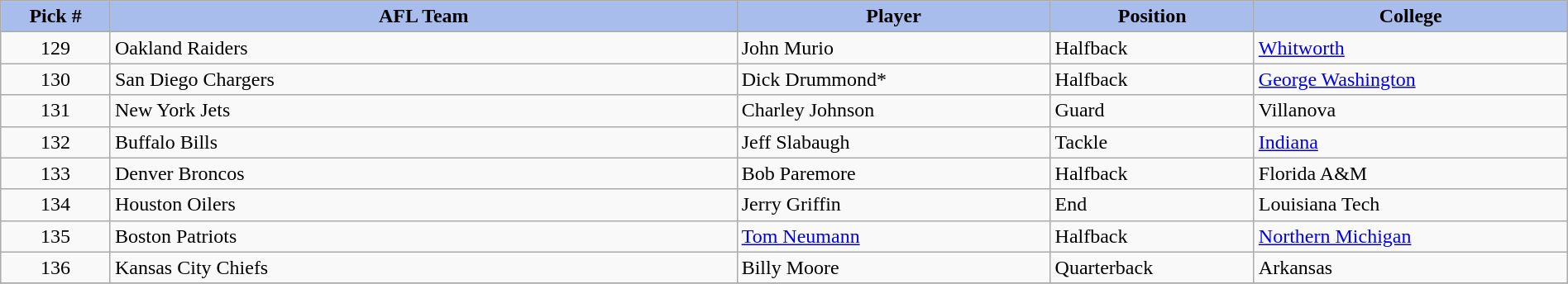<table class="wikitable sortable sortable" style="width: 100%">
<tr>
<th style="background:#A8BDEC;" width=7%>Pick #</th>
<th width=40% style="background:#A8BDEC;">AFL Team</th>
<th width=20% style="background:#A8BDEC;">Player</th>
<th width=13% style="background:#A8BDEC;">Position</th>
<th style="background:#A8BDEC;">College</th>
</tr>
<tr>
<td align=center>129</td>
<td>Oakland Raiders</td>
<td>John Murio</td>
<td>Halfback</td>
<td><a href='#'>Whitworth</a></td>
</tr>
<tr>
<td align=center>130</td>
<td>San Diego Chargers</td>
<td>Dick Drummond*</td>
<td>Halfback</td>
<td><a href='#'>George Washington</a></td>
</tr>
<tr>
<td align=center>131</td>
<td>New York Jets</td>
<td>Charley Johnson</td>
<td>Guard</td>
<td>Villanova</td>
</tr>
<tr>
<td align=center>132</td>
<td>Buffalo Bills</td>
<td>Jeff Slabaugh</td>
<td>Tackle</td>
<td><a href='#'>Indiana</a></td>
</tr>
<tr>
<td align=center>133</td>
<td>Denver Broncos</td>
<td>Bob Paremore</td>
<td>Halfback</td>
<td>Florida A&M</td>
</tr>
<tr>
<td align=center>134</td>
<td>Houston Oilers</td>
<td>Jerry Griffin</td>
<td>End</td>
<td>Louisiana Tech</td>
</tr>
<tr>
<td align=center>135</td>
<td>Boston Patriots</td>
<td><a href='#'>Tom Neumann</a></td>
<td>Halfback</td>
<td><a href='#'>Northern Michigan</a></td>
</tr>
<tr>
<td align=center>136</td>
<td>Kansas City Chiefs</td>
<td>Billy Moore</td>
<td>Quarterback</td>
<td>Arkansas</td>
</tr>
<tr>
</tr>
</table>
